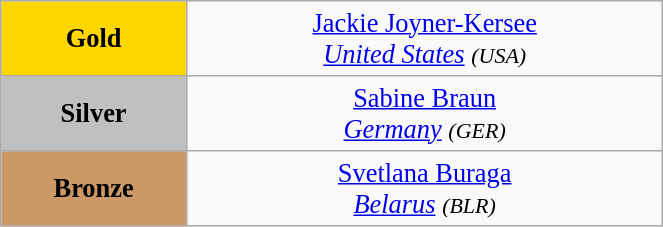<table class="wikitable" style=" text-align:center; font-size:110%;" width="35%">
<tr>
<td bgcolor="gold"><strong>Gold</strong></td>
<td> <a href='#'>Jackie Joyner-Kersee</a><br><em><a href='#'>United States</a> <small>(USA)</small></em></td>
</tr>
<tr>
<td bgcolor="silver"><strong>Silver</strong></td>
<td> <a href='#'>Sabine Braun</a><br><em><a href='#'>Germany</a> <small>(GER)</small></em></td>
</tr>
<tr>
<td bgcolor="CC9966"><strong>Bronze</strong></td>
<td> <a href='#'>Svetlana Buraga</a><br><em><a href='#'>Belarus</a> <small>(BLR)</small></em></td>
</tr>
</table>
